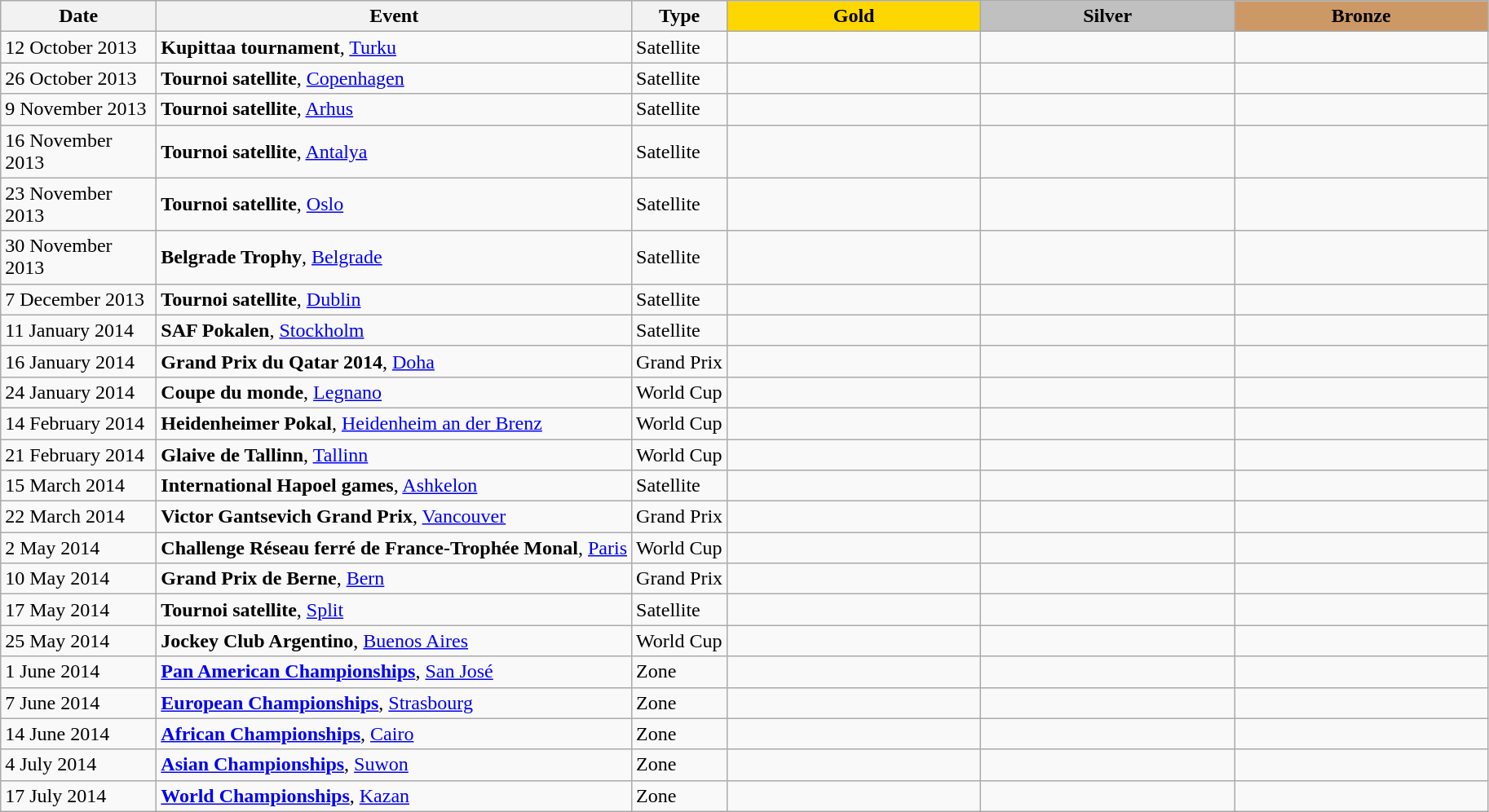<table class="wikitable plainrowheaders" border="1" style="font-size:100%">
<tr style="text-align:center; background-color:#efefef;">
<th scope=col style="width:120px;">Date</th>
<th scope=col>Event</th>
<th scope=col>Type</th>
<th scope=col style="width:200px; background: gold;">Gold</th>
<th scope=col style="width:200px; background: silver;">Silver</th>
<th scope=col style="width:200px; background: #cc9966;">Bronze</th>
</tr>
<tr>
<td>12 October 2013</td>
<td><strong>Kupittaa tournament</strong>, <a href='#'>Turku</a></td>
<td>Satellite</td>
<td></td>
<td></td>
<td><br></td>
</tr>
<tr>
<td>26 October 2013</td>
<td><strong>Tournoi satellite</strong>, <a href='#'>Copenhagen</a></td>
<td>Satellite</td>
<td></td>
<td></td>
<td><br></td>
</tr>
<tr>
<td>9 November 2013</td>
<td><strong>Tournoi satellite</strong>, <a href='#'>Arhus</a></td>
<td>Satellite</td>
<td></td>
<td></td>
<td><br></td>
</tr>
<tr>
<td>16 November 2013</td>
<td><strong>Tournoi satellite</strong>, <a href='#'>Antalya</a></td>
<td>Satellite</td>
<td></td>
<td></td>
<td><br></td>
</tr>
<tr>
<td>23 November 2013</td>
<td><strong>Tournoi satellite</strong>, <a href='#'>Oslo</a></td>
<td>Satellite</td>
<td></td>
<td></td>
<td><br></td>
</tr>
<tr>
<td>30 November 2013</td>
<td><strong>Belgrade Trophy</strong>, <a href='#'>Belgrade</a></td>
<td>Satellite</td>
<td></td>
<td></td>
<td><br></td>
</tr>
<tr>
<td>7 December 2013</td>
<td><strong>Tournoi satellite</strong>, <a href='#'>Dublin</a></td>
<td>Satellite</td>
<td></td>
<td></td>
<td><br></td>
</tr>
<tr>
<td>11 January 2014</td>
<td><strong>SAF Pokalen</strong>, <a href='#'>Stockholm</a></td>
<td>Satellite</td>
<td></td>
<td></td>
<td><br></td>
</tr>
<tr>
<td>16 January 2014</td>
<td><strong>Grand Prix du Qatar 2014</strong>, <a href='#'>Doha</a></td>
<td>Grand Prix</td>
<td></td>
<td></td>
<td><br></td>
</tr>
<tr>
<td>24 January 2014</td>
<td><strong>Coupe du monde</strong>, <a href='#'>Legnano</a></td>
<td>World Cup</td>
<td></td>
<td></td>
<td><br></td>
</tr>
<tr>
<td>14 February 2014</td>
<td><strong>Heidenheimer Pokal</strong>, <a href='#'>Heidenheim an der Brenz</a></td>
<td>World Cup</td>
<td></td>
<td></td>
<td><br></td>
</tr>
<tr>
<td>21 February 2014</td>
<td><strong>Glaive de Tallinn</strong>, <a href='#'>Tallinn</a></td>
<td>World Cup</td>
<td></td>
<td></td>
<td><br></td>
</tr>
<tr>
<td>15 March 2014</td>
<td><strong>International Hapoel games</strong>, <a href='#'>Ashkelon</a></td>
<td>Satellite</td>
<td></td>
<td></td>
<td><br></td>
</tr>
<tr>
<td>22 March 2014</td>
<td><strong>Victor Gantsevich Grand Prix</strong>, <a href='#'>Vancouver</a></td>
<td>Grand Prix</td>
<td></td>
<td></td>
<td><br></td>
</tr>
<tr>
<td>2 May 2014</td>
<td><strong>Challenge Réseau ferré de France-Trophée Monal</strong>, <a href='#'>Paris</a></td>
<td>World Cup</td>
<td></td>
<td></td>
<td><br></td>
</tr>
<tr>
<td>10 May 2014</td>
<td><strong>Grand Prix de Berne</strong>, <a href='#'>Bern</a></td>
<td>Grand Prix</td>
<td></td>
<td></td>
<td><br></td>
</tr>
<tr>
<td>17 May 2014</td>
<td><strong>Tournoi satellite</strong>, <a href='#'>Split</a></td>
<td>Satellite</td>
<td></td>
<td></td>
<td><br></td>
</tr>
<tr>
<td>25 May 2014</td>
<td><strong>Jockey Club Argentino</strong>, <a href='#'>Buenos Aires</a></td>
<td>World Cup</td>
<td></td>
<td></td>
<td><br></td>
</tr>
<tr>
<td>1 June 2014</td>
<td><strong><a href='#'>Pan American Championships</a></strong>, <a href='#'>San José</a></td>
<td>Zone</td>
<td></td>
<td></td>
<td><br></td>
</tr>
<tr>
<td>7 June 2014</td>
<td><strong><a href='#'>European Championships</a></strong>, <a href='#'>Strasbourg</a></td>
<td>Zone</td>
<td></td>
<td></td>
<td><br></td>
</tr>
<tr>
<td>14 June 2014</td>
<td><strong><a href='#'>African Championships</a></strong>, <a href='#'>Cairo</a></td>
<td>Zone</td>
<td></td>
<td></td>
<td><br></td>
</tr>
<tr>
<td>4 July 2014</td>
<td><strong><a href='#'>Asian Championships</a></strong>, <a href='#'>Suwon</a></td>
<td>Zone</td>
<td></td>
<td></td>
<td><br></td>
</tr>
<tr>
<td>17 July 2014</td>
<td><strong><a href='#'>World Championships</a></strong>, <a href='#'>Kazan</a></td>
<td>Zone</td>
<td></td>
<td></td>
<td><br></td>
</tr>
</table>
